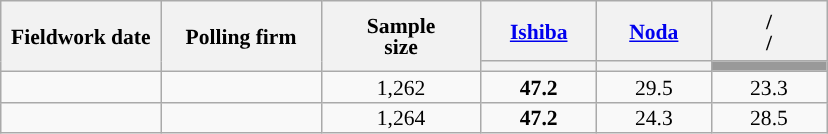<table class="wikitable sortable mw-datatable" style="text-align:center;font-size:90%;line-height:14px;">
<tr style="height:40px;">
<th style="width:100px;" class="unsortable" rowspan="2">Fieldwork date</th>
<th style="width:100px;" class="unsortable" rowspan="2">Polling firm</th>
<th style="width:100px;" class="unsortable" rowspan="2">Sample<br>size</th>
<th class="unsortable" style="width:70px;"><a href='#'>Ishiba</a><br></th>
<th class="unsortable" style="width:70px;"><a href='#'>Noda</a><br></th>
<th class="unsortable" style="width:70px;">/<br>/</th>
</tr>
<tr>
<th style="background:"></th>
<th style="background:"></th>
<th style="background:#999999;"></th>
</tr>
<tr>
<td></td>
<td></td>
<td>1,262</td>
<td><strong>47.2</strong></td>
<td>29.5</td>
<td>23.3</td>
</tr>
<tr>
<td></td>
<td></td>
<td>1,264</td>
<td><strong>47.2</strong></td>
<td>24.3</td>
<td>28.5</td>
</tr>
</table>
